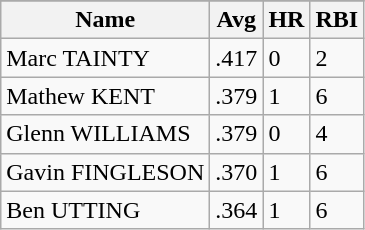<table class="wikitable">
<tr>
</tr>
<tr>
<th>Name</th>
<th>Avg</th>
<th>HR</th>
<th>RBI</th>
</tr>
<tr>
<td>Marc TAINTY</td>
<td>.417</td>
<td>0</td>
<td>2</td>
</tr>
<tr>
<td>Mathew KENT</td>
<td>.379</td>
<td>1</td>
<td>6</td>
</tr>
<tr>
<td>Glenn WILLIAMS</td>
<td>.379</td>
<td>0</td>
<td>4</td>
</tr>
<tr>
<td>Gavin FINGLESON</td>
<td>.370</td>
<td>1</td>
<td>6</td>
</tr>
<tr>
<td>Ben UTTING</td>
<td>.364</td>
<td>1</td>
<td>6</td>
</tr>
</table>
